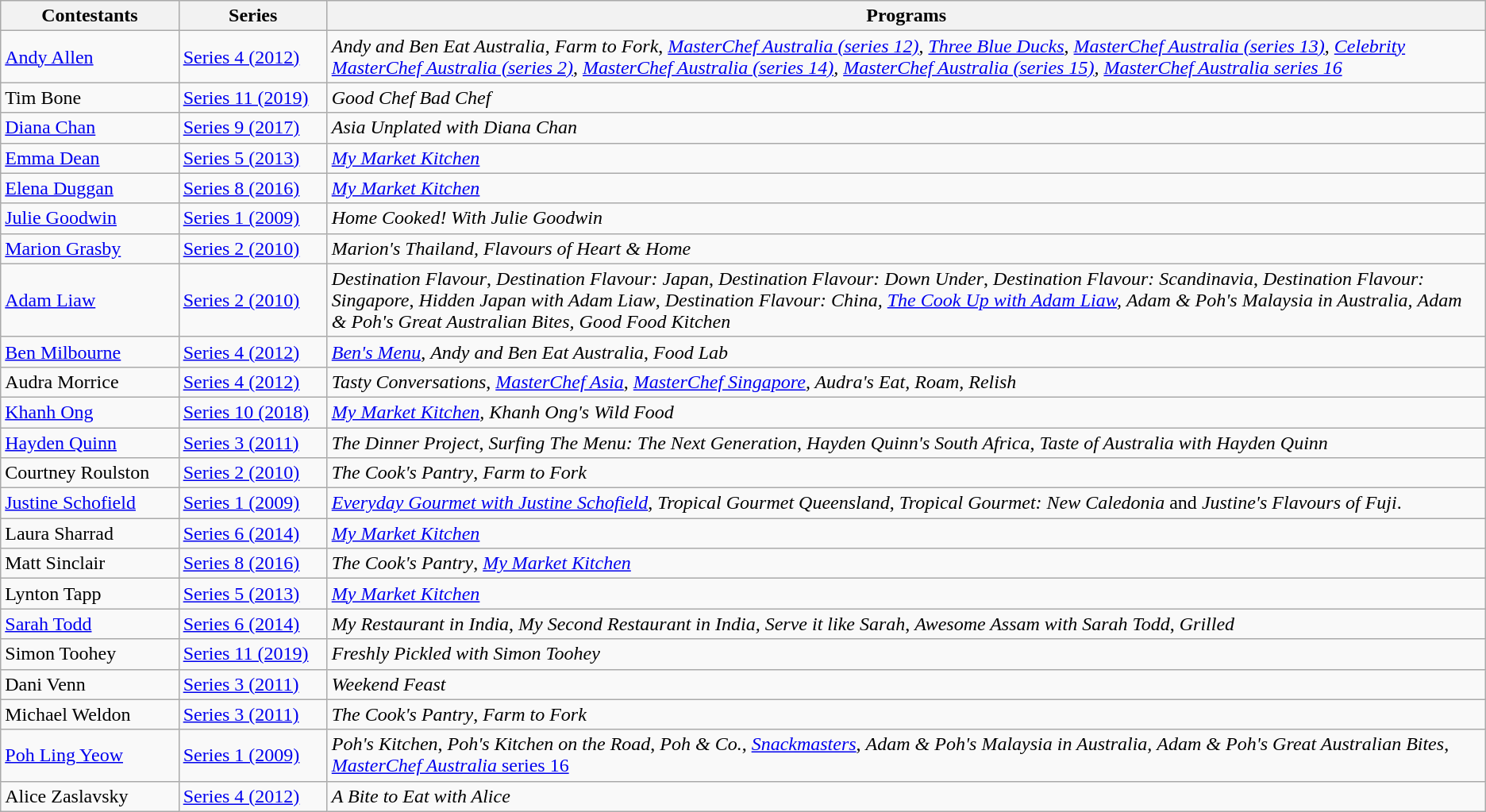<table class="wikitable">
<tr>
<th style="width:12%;">Contestants</th>
<th style="width:10%;">Series</th>
<th style="width:78%;">Programs</th>
</tr>
<tr>
<td><a href='#'>Andy Allen</a></td>
<td><a href='#'>Series 4 (2012)</a></td>
<td><em>Andy and Ben Eat Australia</em>, <em>Farm to Fork</em>, <em><a href='#'>MasterChef Australia (series 12)</a></em>, <em><a href='#'>Three Blue Ducks</a></em>, <em><a href='#'>MasterChef Australia (series 13)</a></em>, <em><a href='#'>Celebrity MasterChef Australia (series 2)</a></em>, <em><a href='#'>MasterChef Australia (series 14)</a>, <a href='#'>MasterChef Australia (series 15)</a>, <a href='#'>MasterChef Australia series 16</a></em></td>
</tr>
<tr>
<td>Tim Bone</td>
<td><a href='#'>Series 11 (2019)</a></td>
<td><em>Good Chef Bad Chef</em></td>
</tr>
<tr>
<td><a href='#'>Diana Chan</a></td>
<td><a href='#'>Series 9 (2017)</a></td>
<td><em>Asia Unplated with Diana Chan</em></td>
</tr>
<tr>
<td><a href='#'>Emma Dean</a></td>
<td><a href='#'>Series 5 (2013)</a></td>
<td><em><a href='#'>My Market Kitchen</a></em></td>
</tr>
<tr>
<td><a href='#'>Elena Duggan</a></td>
<td><a href='#'>Series 8 (2016)</a></td>
<td><em><a href='#'>My Market Kitchen</a></em></td>
</tr>
<tr>
<td><a href='#'>Julie Goodwin</a></td>
<td><a href='#'>Series 1 (2009)</a></td>
<td><em>Home Cooked! With Julie Goodwin</em></td>
</tr>
<tr>
<td><a href='#'>Marion Grasby</a></td>
<td><a href='#'>Series 2 (2010)</a></td>
<td><em>Marion's Thailand,</em> <em>Flavours of Heart & Home</em></td>
</tr>
<tr>
<td><a href='#'>Adam Liaw</a></td>
<td><a href='#'>Series 2 (2010)</a></td>
<td><em>Destination Flavour</em>, <em>Destination Flavour: Japan</em>, <em>Destination Flavour: Down Under</em>, <em>Destination Flavour: Scandinavia</em>, <em>Destination Flavour: Singapore</em>, <em>Hidden Japan with Adam Liaw</em>, <em>Destination Flavour: China,</em> <em><a href='#'>The Cook Up with Adam Liaw</a>,</em> <em>Adam & Poh's Malaysia in Australia,</em> <em>Adam & Poh's Great Australian Bites,</em> <em>Good Food Kitchen</em></td>
</tr>
<tr>
<td><a href='#'>Ben Milbourne</a></td>
<td><a href='#'>Series 4 (2012)</a></td>
<td><em><a href='#'>Ben's Menu</a></em>, <em>Andy and Ben Eat Australia</em>, <em>Food Lab</em></td>
</tr>
<tr>
<td>Audra Morrice</td>
<td><a href='#'>Series 4 (2012)</a></td>
<td><em>Tasty Conversations</em>, <em><a href='#'>MasterChef Asia</a></em>, <em><a href='#'>MasterChef Singapore</a>, Audra's Eat, Roam, Relish</em></td>
</tr>
<tr>
<td><a href='#'>Khanh Ong</a></td>
<td><a href='#'>Series 10 (2018)</a></td>
<td><em><a href='#'>My Market Kitchen</a>,</em> <em>Khanh Ong's Wild Food</em></td>
</tr>
<tr>
<td><a href='#'>Hayden Quinn</a></td>
<td><a href='#'>Series 3 (2011)</a></td>
<td><em>The Dinner Project</em>, <em>Surfing The Menu: The Next Generation</em>, <em>Hayden Quinn's South Africa</em>, <em>Taste of Australia with Hayden Quinn</em></td>
</tr>
<tr>
<td>Courtney Roulston</td>
<td><a href='#'>Series 2 (2010)</a></td>
<td><em>The Cook's Pantry</em>, <em>Farm to Fork</em></td>
</tr>
<tr>
<td><a href='#'>Justine Schofield</a></td>
<td><a href='#'>Series 1 (2009)</a></td>
<td><em><a href='#'>Everyday Gourmet with Justine Schofield</a></em>, <em>Tropical Gourmet Queensland</em>,  <em>Tropical Gourmet: New Caledonia</em> and <em>Justine's Flavours of Fuji</em>.</td>
</tr>
<tr>
<td>Laura Sharrad</td>
<td><a href='#'>Series 6 (2014)</a></td>
<td><em><a href='#'>My Market Kitchen</a></em></td>
</tr>
<tr>
<td>Matt Sinclair</td>
<td><a href='#'>Series 8 (2016)</a></td>
<td><em>The Cook's Pantry</em>,  <em><a href='#'>My Market Kitchen</a></em></td>
</tr>
<tr>
<td>Lynton Tapp</td>
<td><a href='#'>Series 5 (2013)</a></td>
<td><em><a href='#'>My Market Kitchen</a></em></td>
</tr>
<tr>
<td><a href='#'>Sarah Todd</a></td>
<td><a href='#'>Series 6 (2014)</a></td>
<td><em>My Restaurant in India</em>, <em>My Second Restaurant in India,</em>  <em>Serve it like Sarah</em>, <em>Awesome Assam with Sarah Todd</em>, <em>Grilled</em></td>
</tr>
<tr>
<td>Simon Toohey</td>
<td><a href='#'>Series 11 (2019)</a></td>
<td><em>Freshly Pickled with Simon Toohey</em></td>
</tr>
<tr>
<td>Dani Venn</td>
<td><a href='#'>Series 3 (2011)</a></td>
<td><em>Weekend Feast</em></td>
</tr>
<tr>
<td>Michael Weldon</td>
<td><a href='#'>Series 3 (2011)</a></td>
<td><em>The Cook's Pantry</em>, <em>Farm to Fork</em></td>
</tr>
<tr>
<td><a href='#'>Poh Ling Yeow</a></td>
<td><a href='#'>Series 1 (2009)</a></td>
<td><em>Poh's Kitchen</em>, <em>Poh's Kitchen on the Road</em>, <em>Poh & Co.</em>, <a href='#'><em>Snackmasters</em></a>, <em>Adam & Poh's Malaysia in Australia,</em> <em>Adam & Poh's Great Australian Bites</em>, <a href='#'><em>MasterChef Australia</em> series 16</a></td>
</tr>
<tr>
<td>Alice Zaslavsky</td>
<td><a href='#'>Series 4 (2012)</a></td>
<td><em>A Bite to Eat with Alice</em></td>
</tr>
</table>
